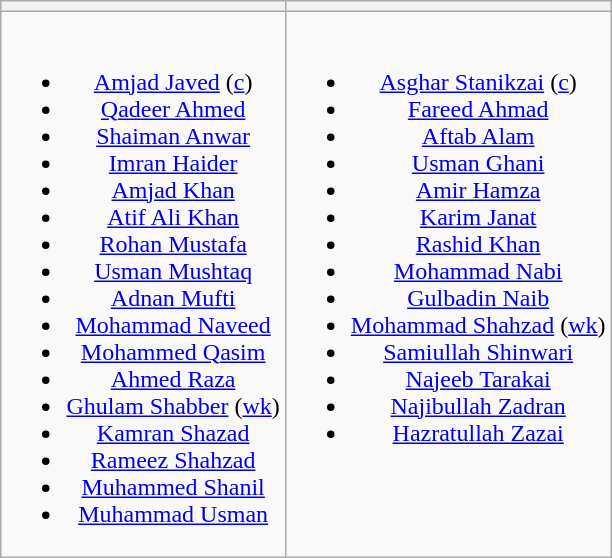<table class="wikitable" style="text-align:center; margin:auto">
<tr>
<th></th>
<th></th>
</tr>
<tr style="vertical-align:top">
<td><br><ul><li><a href='#'>Amjad Javed</a> (<a href='#'>c</a>)</li><li><a href='#'>Qadeer Ahmed</a></li><li><a href='#'>Shaiman Anwar</a></li><li><a href='#'>Imran Haider</a></li><li><a href='#'>Amjad Khan</a></li><li><a href='#'>Atif Ali Khan</a></li><li><a href='#'>Rohan Mustafa</a></li><li><a href='#'>Usman Mushtaq</a></li><li><a href='#'>Adnan Mufti</a></li><li><a href='#'>Mohammad Naveed</a></li><li><a href='#'>Mohammed Qasim</a></li><li><a href='#'>Ahmed Raza</a></li><li><a href='#'>Ghulam Shabber</a> (<a href='#'>wk</a>)</li><li><a href='#'>Kamran Shazad</a></li><li><a href='#'>Rameez Shahzad</a></li><li><a href='#'>Muhammed Shanil</a></li><li><a href='#'>Muhammad Usman</a></li></ul></td>
<td><br><ul><li><a href='#'>Asghar Stanikzai</a> (<a href='#'>c</a>)</li><li><a href='#'>Fareed Ahmad</a></li><li><a href='#'>Aftab Alam</a></li><li><a href='#'>Usman Ghani</a></li><li><a href='#'>Amir Hamza</a></li><li><a href='#'>Karim Janat</a></li><li><a href='#'>Rashid Khan</a></li><li><a href='#'>Mohammad Nabi</a></li><li><a href='#'>Gulbadin Naib</a></li><li><a href='#'>Mohammad Shahzad</a> (<a href='#'>wk</a>)</li><li><a href='#'>Samiullah Shinwari</a></li><li><a href='#'>Najeeb Tarakai</a></li><li><a href='#'>Najibullah Zadran</a></li><li><a href='#'>Hazratullah Zazai</a></li></ul></td>
</tr>
</table>
